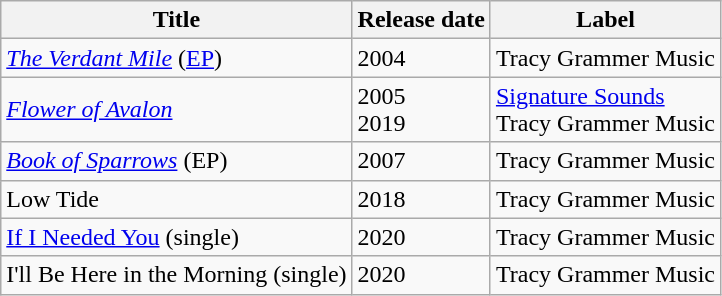<table class="wikitable">
<tr>
<th>Title</th>
<th>Release date</th>
<th>Label</th>
</tr>
<tr>
<td><em><a href='#'>The Verdant Mile</a></em> (<a href='#'>EP</a>)</td>
<td>2004</td>
<td>Tracy Grammer Music</td>
</tr>
<tr>
<td><em><a href='#'>Flower of Avalon</a></em></td>
<td>2005<br>2019</td>
<td><a href='#'>Signature Sounds</a><br>Tracy Grammer Music</td>
</tr>
<tr>
<td><em><a href='#'>Book of Sparrows</a></em> (EP)</td>
<td>2007</td>
<td>Tracy Grammer Music</td>
</tr>
<tr>
<td>Low Tide</td>
<td>2018</td>
<td>Tracy Grammer Music</td>
</tr>
<tr>
<td><a href='#'>If I Needed You</a> (single)</td>
<td>2020</td>
<td>Tracy Grammer Music</td>
</tr>
<tr>
<td>I'll Be Here in the Morning (single)</td>
<td>2020</td>
<td>Tracy Grammer Music</td>
</tr>
</table>
